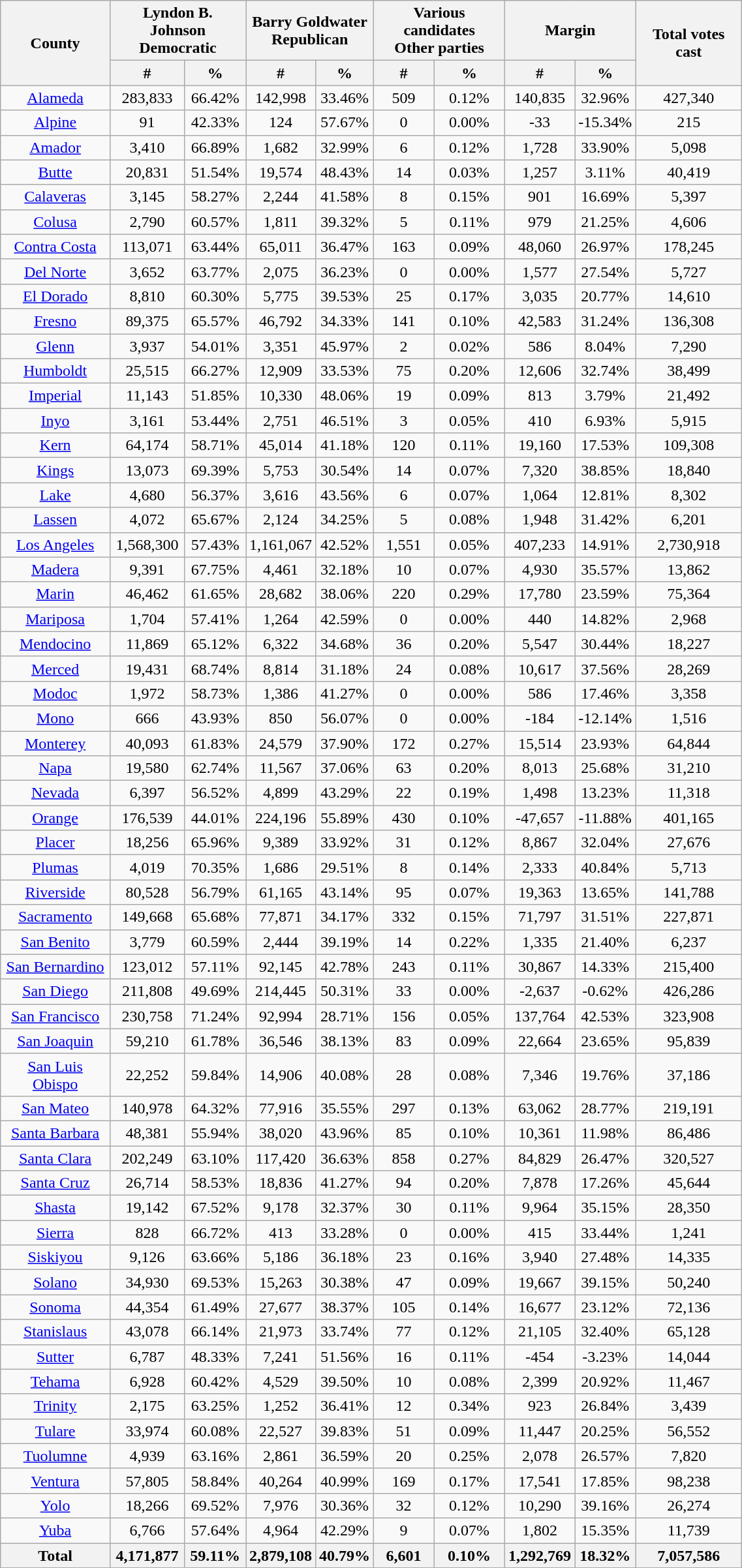<table width="60%"  class="wikitable sortable" style="text-align:center">
<tr>
<th style="text-align:center;" rowspan="2">County</th>
<th style="text-align:center;" colspan="2">Lyndon B. Johnson<br>Democratic</th>
<th style="text-align:center;" colspan="2">Barry Goldwater<br>Republican</th>
<th style="text-align:center;" colspan="2">Various candidates<br>Other parties</th>
<th style="text-align:center;" colspan="2">Margin</th>
<th style="text-align:center;" rowspan="2">Total votes cast</th>
</tr>
<tr>
<th style="text-align:center;" data-sort-type="number">#</th>
<th style="text-align:center;" data-sort-type="number">%</th>
<th style="text-align:center;" data-sort-type="number">#</th>
<th style="text-align:center;" data-sort-type="number">%</th>
<th style="text-align:center;" data-sort-type="number">#</th>
<th style="text-align:center;" data-sort-type="number">%</th>
<th style="text-align:center;" data-sort-type="number">#</th>
<th style="text-align:center;" data-sort-type="number">%</th>
</tr>
<tr style="text-align:center;">
<td><a href='#'>Alameda</a></td>
<td>283,833</td>
<td>66.42%</td>
<td>142,998</td>
<td>33.46%</td>
<td>509</td>
<td>0.12%</td>
<td>140,835</td>
<td>32.96%</td>
<td>427,340</td>
</tr>
<tr style="text-align:center;">
<td><a href='#'>Alpine</a></td>
<td>91</td>
<td>42.33%</td>
<td>124</td>
<td>57.67%</td>
<td>0</td>
<td>0.00%</td>
<td>-33</td>
<td>-15.34%</td>
<td>215</td>
</tr>
<tr style="text-align:center;">
<td><a href='#'>Amador</a></td>
<td>3,410</td>
<td>66.89%</td>
<td>1,682</td>
<td>32.99%</td>
<td>6</td>
<td>0.12%</td>
<td>1,728</td>
<td>33.90%</td>
<td>5,098</td>
</tr>
<tr style="text-align:center;">
<td><a href='#'>Butte</a></td>
<td>20,831</td>
<td>51.54%</td>
<td>19,574</td>
<td>48.43%</td>
<td>14</td>
<td>0.03%</td>
<td>1,257</td>
<td>3.11%</td>
<td>40,419</td>
</tr>
<tr style="text-align:center;">
<td><a href='#'>Calaveras</a></td>
<td>3,145</td>
<td>58.27%</td>
<td>2,244</td>
<td>41.58%</td>
<td>8</td>
<td>0.15%</td>
<td>901</td>
<td>16.69%</td>
<td>5,397</td>
</tr>
<tr style="text-align:center;">
<td><a href='#'>Colusa</a></td>
<td>2,790</td>
<td>60.57%</td>
<td>1,811</td>
<td>39.32%</td>
<td>5</td>
<td>0.11%</td>
<td>979</td>
<td>21.25%</td>
<td>4,606</td>
</tr>
<tr style="text-align:center;">
<td><a href='#'>Contra Costa</a></td>
<td>113,071</td>
<td>63.44%</td>
<td>65,011</td>
<td>36.47%</td>
<td>163</td>
<td>0.09%</td>
<td>48,060</td>
<td>26.97%</td>
<td>178,245</td>
</tr>
<tr style="text-align:center;">
<td><a href='#'>Del Norte</a></td>
<td>3,652</td>
<td>63.77%</td>
<td>2,075</td>
<td>36.23%</td>
<td>0</td>
<td>0.00%</td>
<td>1,577</td>
<td>27.54%</td>
<td>5,727</td>
</tr>
<tr style="text-align:center;">
<td><a href='#'>El Dorado</a></td>
<td>8,810</td>
<td>60.30%</td>
<td>5,775</td>
<td>39.53%</td>
<td>25</td>
<td>0.17%</td>
<td>3,035</td>
<td>20.77%</td>
<td>14,610</td>
</tr>
<tr style="text-align:center;">
<td><a href='#'>Fresno</a></td>
<td>89,375</td>
<td>65.57%</td>
<td>46,792</td>
<td>34.33%</td>
<td>141</td>
<td>0.10%</td>
<td>42,583</td>
<td>31.24%</td>
<td>136,308</td>
</tr>
<tr style="text-align:center;">
<td><a href='#'>Glenn</a></td>
<td>3,937</td>
<td>54.01%</td>
<td>3,351</td>
<td>45.97%</td>
<td>2</td>
<td>0.02%</td>
<td>586</td>
<td>8.04%</td>
<td>7,290</td>
</tr>
<tr style="text-align:center;">
<td><a href='#'>Humboldt</a></td>
<td>25,515</td>
<td>66.27%</td>
<td>12,909</td>
<td>33.53%</td>
<td>75</td>
<td>0.20%</td>
<td>12,606</td>
<td>32.74%</td>
<td>38,499</td>
</tr>
<tr style="text-align:center;">
<td><a href='#'>Imperial</a></td>
<td>11,143</td>
<td>51.85%</td>
<td>10,330</td>
<td>48.06%</td>
<td>19</td>
<td>0.09%</td>
<td>813</td>
<td>3.79%</td>
<td>21,492</td>
</tr>
<tr style="text-align:center;">
<td><a href='#'>Inyo</a></td>
<td>3,161</td>
<td>53.44%</td>
<td>2,751</td>
<td>46.51%</td>
<td>3</td>
<td>0.05%</td>
<td>410</td>
<td>6.93%</td>
<td>5,915</td>
</tr>
<tr style="text-align:center;">
<td><a href='#'>Kern</a></td>
<td>64,174</td>
<td>58.71%</td>
<td>45,014</td>
<td>41.18%</td>
<td>120</td>
<td>0.11%</td>
<td>19,160</td>
<td>17.53%</td>
<td>109,308</td>
</tr>
<tr style="text-align:center;">
<td><a href='#'>Kings</a></td>
<td>13,073</td>
<td>69.39%</td>
<td>5,753</td>
<td>30.54%</td>
<td>14</td>
<td>0.07%</td>
<td>7,320</td>
<td>38.85%</td>
<td>18,840</td>
</tr>
<tr style="text-align:center;">
<td><a href='#'>Lake</a></td>
<td>4,680</td>
<td>56.37%</td>
<td>3,616</td>
<td>43.56%</td>
<td>6</td>
<td>0.07%</td>
<td>1,064</td>
<td>12.81%</td>
<td>8,302</td>
</tr>
<tr style="text-align:center;">
<td><a href='#'>Lassen</a></td>
<td>4,072</td>
<td>65.67%</td>
<td>2,124</td>
<td>34.25%</td>
<td>5</td>
<td>0.08%</td>
<td>1,948</td>
<td>31.42%</td>
<td>6,201</td>
</tr>
<tr style="text-align:center;">
<td><a href='#'>Los Angeles</a></td>
<td>1,568,300</td>
<td>57.43%</td>
<td>1,161,067</td>
<td>42.52%</td>
<td>1,551</td>
<td>0.05%</td>
<td>407,233</td>
<td>14.91%</td>
<td>2,730,918</td>
</tr>
<tr style="text-align:center;">
<td><a href='#'>Madera</a></td>
<td>9,391</td>
<td>67.75%</td>
<td>4,461</td>
<td>32.18%</td>
<td>10</td>
<td>0.07%</td>
<td>4,930</td>
<td>35.57%</td>
<td>13,862</td>
</tr>
<tr style="text-align:center;">
<td><a href='#'>Marin</a></td>
<td>46,462</td>
<td>61.65%</td>
<td>28,682</td>
<td>38.06%</td>
<td>220</td>
<td>0.29%</td>
<td>17,780</td>
<td>23.59%</td>
<td>75,364</td>
</tr>
<tr style="text-align:center;">
<td><a href='#'>Mariposa</a></td>
<td>1,704</td>
<td>57.41%</td>
<td>1,264</td>
<td>42.59%</td>
<td>0</td>
<td>0.00%</td>
<td>440</td>
<td>14.82%</td>
<td>2,968</td>
</tr>
<tr style="text-align:center;">
<td><a href='#'>Mendocino</a></td>
<td>11,869</td>
<td>65.12%</td>
<td>6,322</td>
<td>34.68%</td>
<td>36</td>
<td>0.20%</td>
<td>5,547</td>
<td>30.44%</td>
<td>18,227</td>
</tr>
<tr style="text-align:center;">
<td><a href='#'>Merced</a></td>
<td>19,431</td>
<td>68.74%</td>
<td>8,814</td>
<td>31.18%</td>
<td>24</td>
<td>0.08%</td>
<td>10,617</td>
<td>37.56%</td>
<td>28,269</td>
</tr>
<tr style="text-align:center;">
<td><a href='#'>Modoc</a></td>
<td>1,972</td>
<td>58.73%</td>
<td>1,386</td>
<td>41.27%</td>
<td>0</td>
<td>0.00%</td>
<td>586</td>
<td>17.46%</td>
<td>3,358</td>
</tr>
<tr style="text-align:center;">
<td><a href='#'>Mono</a></td>
<td>666</td>
<td>43.93%</td>
<td>850</td>
<td>56.07%</td>
<td>0</td>
<td>0.00%</td>
<td>-184</td>
<td>-12.14%</td>
<td>1,516</td>
</tr>
<tr style="text-align:center;">
<td><a href='#'>Monterey</a></td>
<td>40,093</td>
<td>61.83%</td>
<td>24,579</td>
<td>37.90%</td>
<td>172</td>
<td>0.27%</td>
<td>15,514</td>
<td>23.93%</td>
<td>64,844</td>
</tr>
<tr style="text-align:center;">
<td><a href='#'>Napa</a></td>
<td>19,580</td>
<td>62.74%</td>
<td>11,567</td>
<td>37.06%</td>
<td>63</td>
<td>0.20%</td>
<td>8,013</td>
<td>25.68%</td>
<td>31,210</td>
</tr>
<tr style="text-align:center;">
<td><a href='#'>Nevada</a></td>
<td>6,397</td>
<td>56.52%</td>
<td>4,899</td>
<td>43.29%</td>
<td>22</td>
<td>0.19%</td>
<td>1,498</td>
<td>13.23%</td>
<td>11,318</td>
</tr>
<tr style="text-align:center;">
<td><a href='#'>Orange</a></td>
<td>176,539</td>
<td>44.01%</td>
<td>224,196</td>
<td>55.89%</td>
<td>430</td>
<td>0.10%</td>
<td>-47,657</td>
<td>-11.88%</td>
<td>401,165</td>
</tr>
<tr style="text-align:center;">
<td><a href='#'>Placer</a></td>
<td>18,256</td>
<td>65.96%</td>
<td>9,389</td>
<td>33.92%</td>
<td>31</td>
<td>0.12%</td>
<td>8,867</td>
<td>32.04%</td>
<td>27,676</td>
</tr>
<tr style="text-align:center;">
<td><a href='#'>Plumas</a></td>
<td>4,019</td>
<td>70.35%</td>
<td>1,686</td>
<td>29.51%</td>
<td>8</td>
<td>0.14%</td>
<td>2,333</td>
<td>40.84%</td>
<td>5,713</td>
</tr>
<tr style="text-align:center;">
<td><a href='#'>Riverside</a></td>
<td>80,528</td>
<td>56.79%</td>
<td>61,165</td>
<td>43.14%</td>
<td>95</td>
<td>0.07%</td>
<td>19,363</td>
<td>13.65%</td>
<td>141,788</td>
</tr>
<tr style="text-align:center;">
<td><a href='#'>Sacramento</a></td>
<td>149,668</td>
<td>65.68%</td>
<td>77,871</td>
<td>34.17%</td>
<td>332</td>
<td>0.15%</td>
<td>71,797</td>
<td>31.51%</td>
<td>227,871</td>
</tr>
<tr style="text-align:center;">
<td><a href='#'>San Benito</a></td>
<td>3,779</td>
<td>60.59%</td>
<td>2,444</td>
<td>39.19%</td>
<td>14</td>
<td>0.22%</td>
<td>1,335</td>
<td>21.40%</td>
<td>6,237</td>
</tr>
<tr style="text-align:center;">
<td><a href='#'>San Bernardino</a></td>
<td>123,012</td>
<td>57.11%</td>
<td>92,145</td>
<td>42.78%</td>
<td>243</td>
<td>0.11%</td>
<td>30,867</td>
<td>14.33%</td>
<td>215,400</td>
</tr>
<tr style="text-align:center;">
<td><a href='#'>San Diego</a></td>
<td>211,808</td>
<td>49.69%</td>
<td>214,445</td>
<td>50.31%</td>
<td>33</td>
<td>0.00%</td>
<td>-2,637</td>
<td>-0.62%</td>
<td>426,286</td>
</tr>
<tr style="text-align:center;">
<td><a href='#'>San Francisco</a></td>
<td>230,758</td>
<td>71.24%</td>
<td>92,994</td>
<td>28.71%</td>
<td>156</td>
<td>0.05%</td>
<td>137,764</td>
<td>42.53%</td>
<td>323,908</td>
</tr>
<tr style="text-align:center;">
<td><a href='#'>San Joaquin</a></td>
<td>59,210</td>
<td>61.78%</td>
<td>36,546</td>
<td>38.13%</td>
<td>83</td>
<td>0.09%</td>
<td>22,664</td>
<td>23.65%</td>
<td>95,839</td>
</tr>
<tr style="text-align:center;">
<td><a href='#'>San Luis Obispo</a></td>
<td>22,252</td>
<td>59.84%</td>
<td>14,906</td>
<td>40.08%</td>
<td>28</td>
<td>0.08%</td>
<td>7,346</td>
<td>19.76%</td>
<td>37,186</td>
</tr>
<tr style="text-align:center;">
<td><a href='#'>San Mateo</a></td>
<td>140,978</td>
<td>64.32%</td>
<td>77,916</td>
<td>35.55%</td>
<td>297</td>
<td>0.13%</td>
<td>63,062</td>
<td>28.77%</td>
<td>219,191</td>
</tr>
<tr style="text-align:center;">
<td><a href='#'>Santa Barbara</a></td>
<td>48,381</td>
<td>55.94%</td>
<td>38,020</td>
<td>43.96%</td>
<td>85</td>
<td>0.10%</td>
<td>10,361</td>
<td>11.98%</td>
<td>86,486</td>
</tr>
<tr style="text-align:center;">
<td><a href='#'>Santa Clara</a></td>
<td>202,249</td>
<td>63.10%</td>
<td>117,420</td>
<td>36.63%</td>
<td>858</td>
<td>0.27%</td>
<td>84,829</td>
<td>26.47%</td>
<td>320,527</td>
</tr>
<tr style="text-align:center;">
<td><a href='#'>Santa Cruz</a></td>
<td>26,714</td>
<td>58.53%</td>
<td>18,836</td>
<td>41.27%</td>
<td>94</td>
<td>0.20%</td>
<td>7,878</td>
<td>17.26%</td>
<td>45,644</td>
</tr>
<tr style="text-align:center;">
<td><a href='#'>Shasta</a></td>
<td>19,142</td>
<td>67.52%</td>
<td>9,178</td>
<td>32.37%</td>
<td>30</td>
<td>0.11%</td>
<td>9,964</td>
<td>35.15%</td>
<td>28,350</td>
</tr>
<tr style="text-align:center;">
<td><a href='#'>Sierra</a></td>
<td>828</td>
<td>66.72%</td>
<td>413</td>
<td>33.28%</td>
<td>0</td>
<td>0.00%</td>
<td>415</td>
<td>33.44%</td>
<td>1,241</td>
</tr>
<tr style="text-align:center;">
<td><a href='#'>Siskiyou</a></td>
<td>9,126</td>
<td>63.66%</td>
<td>5,186</td>
<td>36.18%</td>
<td>23</td>
<td>0.16%</td>
<td>3,940</td>
<td>27.48%</td>
<td>14,335</td>
</tr>
<tr style="text-align:center;">
<td><a href='#'>Solano</a></td>
<td>34,930</td>
<td>69.53%</td>
<td>15,263</td>
<td>30.38%</td>
<td>47</td>
<td>0.09%</td>
<td>19,667</td>
<td>39.15%</td>
<td>50,240</td>
</tr>
<tr style="text-align:center;">
<td><a href='#'>Sonoma</a></td>
<td>44,354</td>
<td>61.49%</td>
<td>27,677</td>
<td>38.37%</td>
<td>105</td>
<td>0.14%</td>
<td>16,677</td>
<td>23.12%</td>
<td>72,136</td>
</tr>
<tr style="text-align:center;">
<td><a href='#'>Stanislaus</a></td>
<td>43,078</td>
<td>66.14%</td>
<td>21,973</td>
<td>33.74%</td>
<td>77</td>
<td>0.12%</td>
<td>21,105</td>
<td>32.40%</td>
<td>65,128</td>
</tr>
<tr style="text-align:center;">
<td><a href='#'>Sutter</a></td>
<td>6,787</td>
<td>48.33%</td>
<td>7,241</td>
<td>51.56%</td>
<td>16</td>
<td>0.11%</td>
<td>-454</td>
<td>-3.23%</td>
<td>14,044</td>
</tr>
<tr style="text-align:center;">
<td><a href='#'>Tehama</a></td>
<td>6,928</td>
<td>60.42%</td>
<td>4,529</td>
<td>39.50%</td>
<td>10</td>
<td>0.08%</td>
<td>2,399</td>
<td>20.92%</td>
<td>11,467</td>
</tr>
<tr style="text-align:center;">
<td><a href='#'>Trinity</a></td>
<td>2,175</td>
<td>63.25%</td>
<td>1,252</td>
<td>36.41%</td>
<td>12</td>
<td>0.34%</td>
<td>923</td>
<td>26.84%</td>
<td>3,439</td>
</tr>
<tr style="text-align:center;">
<td><a href='#'>Tulare</a></td>
<td>33,974</td>
<td>60.08%</td>
<td>22,527</td>
<td>39.83%</td>
<td>51</td>
<td>0.09%</td>
<td>11,447</td>
<td>20.25%</td>
<td>56,552</td>
</tr>
<tr style="text-align:center;">
<td><a href='#'>Tuolumne</a></td>
<td>4,939</td>
<td>63.16%</td>
<td>2,861</td>
<td>36.59%</td>
<td>20</td>
<td>0.25%</td>
<td>2,078</td>
<td>26.57%</td>
<td>7,820</td>
</tr>
<tr style="text-align:center;">
<td><a href='#'>Ventura</a></td>
<td>57,805</td>
<td>58.84%</td>
<td>40,264</td>
<td>40.99%</td>
<td>169</td>
<td>0.17%</td>
<td>17,541</td>
<td>17.85%</td>
<td>98,238</td>
</tr>
<tr style="text-align:center;">
<td><a href='#'>Yolo</a></td>
<td>18,266</td>
<td>69.52%</td>
<td>7,976</td>
<td>30.36%</td>
<td>32</td>
<td>0.12%</td>
<td>10,290</td>
<td>39.16%</td>
<td>26,274</td>
</tr>
<tr style="text-align:center;">
<td><a href='#'>Yuba</a></td>
<td>6,766</td>
<td>57.64%</td>
<td>4,964</td>
<td>42.29%</td>
<td>9</td>
<td>0.07%</td>
<td>1,802</td>
<td>15.35%</td>
<td>11,739</td>
</tr>
<tr>
<th>Total</th>
<th>4,171,877</th>
<th>59.11%</th>
<th>2,879,108</th>
<th>40.79%</th>
<th>6,601</th>
<th>0.10%</th>
<th>1,292,769</th>
<th>18.32%</th>
<th>7,057,586</th>
</tr>
</table>
